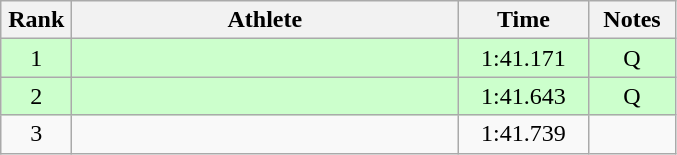<table class=wikitable style="text-align:center">
<tr>
<th width=40>Rank</th>
<th width=250>Athlete</th>
<th width=80>Time</th>
<th width=50>Notes</th>
</tr>
<tr bgcolor="ccffcc">
<td>1</td>
<td align=left></td>
<td>1:41.171</td>
<td>Q</td>
</tr>
<tr bgcolor="ccffcc">
<td>2</td>
<td align=left></td>
<td>1:41.643</td>
<td>Q</td>
</tr>
<tr>
<td>3</td>
<td align=left></td>
<td>1:41.739</td>
<td></td>
</tr>
</table>
